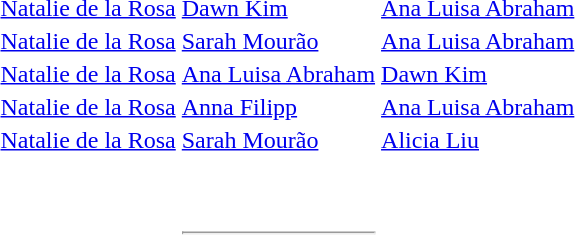<table>
<tr>
<th scope=row style="text-align:left"></th>
<td valign=top><br></td>
<td valign=top><br></td>
<td valign=top><br></td>
</tr>
<tr>
<th scope=row style="text-align:left"></th>
<td> <a href='#'>Natalie de la Rosa</a></td>
<td> <a href='#'>Dawn Kim</a></td>
<td> <a href='#'>Ana Luisa Abraham</a></td>
</tr>
<tr>
<th scope=row style="text-align:left"></th>
<td> <a href='#'>Natalie de la Rosa</a></td>
<td> <a href='#'>Sarah Mourão</a></td>
<td> <a href='#'>Ana Luisa Abraham</a></td>
</tr>
<tr>
<th scope=row style="text-align:left"></th>
<td> <a href='#'>Natalie de la Rosa</a></td>
<td> <a href='#'>Ana Luisa Abraham</a></td>
<td> <a href='#'>Dawn Kim</a></td>
</tr>
<tr>
<th scope=row style="text-align:left"></th>
<td> <a href='#'>Natalie de la Rosa</a></td>
<td> <a href='#'>Anna Filipp</a></td>
<td> <a href='#'>Ana Luisa Abraham</a></td>
</tr>
<tr>
<th scope=row style="text-align:left"></th>
<td> <a href='#'>Natalie de la Rosa</a></td>
<td> <a href='#'>Sarah Mourão</a></td>
<td> <a href='#'>Alicia Liu</a></td>
</tr>
<tr>
<th scope=row style="text-align:left"></th>
<td valign=top><br></td>
<td valign=top><br></td>
<td valign=top><br></td>
</tr>
<tr>
<th scope=row style="text-align:left"></th>
<td valign=top><br></td>
<td valign=top><br><hr><br></td>
<td></td>
</tr>
<tr>
<th scope=row style="text-align:left"></th>
<td valign=top><br></td>
<td valign=top><br></td>
<td valign=top><br></td>
</tr>
</table>
